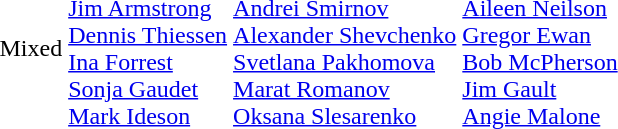<table>
<tr>
<td>Mixed</td>
<td><br><a href='#'>Jim Armstrong</a><br><a href='#'>Dennis Thiessen</a><br><a href='#'>Ina Forrest</a><br><a href='#'>Sonja Gaudet</a><br><a href='#'>Mark Ideson</a></td>
<td><br><a href='#'>Andrei Smirnov</a><br><a href='#'>Alexander Shevchenko</a><br><a href='#'>Svetlana Pakhomova</a><br><a href='#'>Marat Romanov</a><br><a href='#'>Oksana Slesarenko</a></td>
<td><br><a href='#'>Aileen Neilson</a><br><a href='#'>Gregor Ewan</a><br><a href='#'>Bob McPherson</a><br><a href='#'>Jim Gault</a><br><a href='#'>Angie Malone</a></td>
</tr>
</table>
